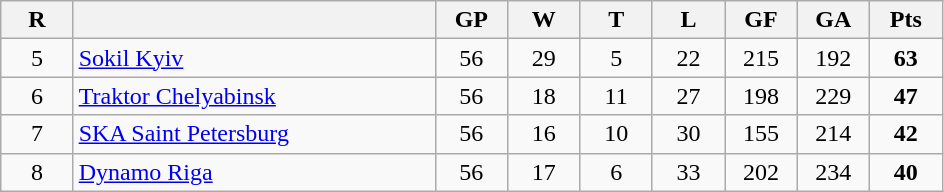<table class="wikitable sortable">
<tr>
<th bgcolor="#DDDDFF" width="5%">R</th>
<th bgcolor="#DDDDFF" width="25%"></th>
<th bgcolor="#DDDDFF" width="5%">GP</th>
<th bgcolor="#DDDDFF" width="5%">W</th>
<th bgcolor="#DDDDFF" width="5%">T</th>
<th bgcolor="#DDDDFF" width="5%">L</th>
<th bgcolor="#DDDDFF" width="5%">GF</th>
<th bgcolor="#DDDDFF" width="5%">GA</th>
<th bgcolor="#DDDDFF" width="5%">Pts</th>
</tr>
<tr align="center">
<td>5</td>
<td align="left"><a href='#'>Sokil Kyiv</a></td>
<td>56</td>
<td>29</td>
<td>5</td>
<td>22</td>
<td>215</td>
<td>192</td>
<td><strong>63</strong></td>
</tr>
<tr align="center">
<td>6</td>
<td align="left"><a href='#'>Traktor Chelyabinsk</a></td>
<td>56</td>
<td>18</td>
<td>11</td>
<td>27</td>
<td>198</td>
<td>229</td>
<td><strong>47</strong></td>
</tr>
<tr align="center">
<td>7</td>
<td align="left"><a href='#'>SKA Saint Petersburg</a></td>
<td>56</td>
<td>16</td>
<td>10</td>
<td>30</td>
<td>155</td>
<td>214</td>
<td><strong>42</strong></td>
</tr>
<tr align="center">
<td>8</td>
<td align="left"><a href='#'>Dynamo Riga</a></td>
<td>56</td>
<td>17</td>
<td>6</td>
<td>33</td>
<td>202</td>
<td>234</td>
<td><strong>40</strong></td>
</tr>
</table>
